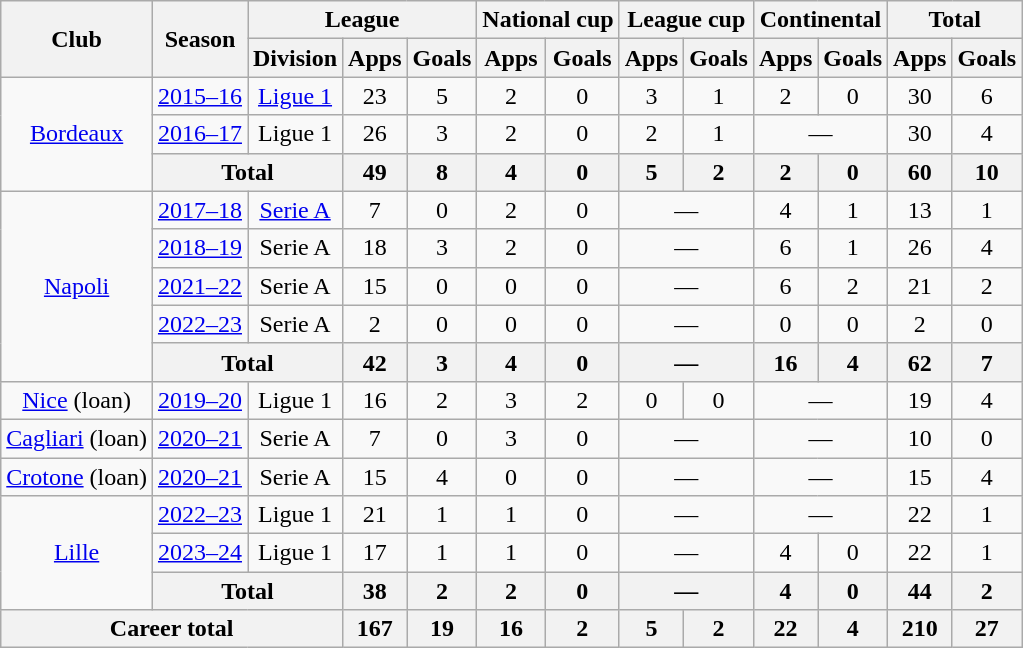<table class="wikitable" style="text-align:center">
<tr>
<th rowspan="2">Club</th>
<th rowspan="2">Season</th>
<th colspan="3">League</th>
<th colspan="2">National cup</th>
<th colspan="2">League cup</th>
<th colspan="2">Continental</th>
<th colspan="2">Total</th>
</tr>
<tr>
<th>Division</th>
<th>Apps</th>
<th>Goals</th>
<th>Apps</th>
<th>Goals</th>
<th>Apps</th>
<th>Goals</th>
<th>Apps</th>
<th>Goals</th>
<th>Apps</th>
<th>Goals</th>
</tr>
<tr>
<td rowspan="3"><a href='#'>Bordeaux</a></td>
<td><a href='#'>2015–16</a></td>
<td><a href='#'>Ligue 1</a></td>
<td>23</td>
<td>5</td>
<td>2</td>
<td>0</td>
<td>3</td>
<td>1</td>
<td>2</td>
<td>0</td>
<td>30</td>
<td>6</td>
</tr>
<tr>
<td><a href='#'>2016–17</a></td>
<td>Ligue 1</td>
<td>26</td>
<td>3</td>
<td>2</td>
<td>0</td>
<td>2</td>
<td>1</td>
<td colspan="2">—</td>
<td>30</td>
<td>4</td>
</tr>
<tr>
<th colspan="2">Total</th>
<th>49</th>
<th>8</th>
<th>4</th>
<th>0</th>
<th>5</th>
<th>2</th>
<th>2</th>
<th>0</th>
<th>60</th>
<th>10</th>
</tr>
<tr>
<td rowspan="5"><a href='#'>Napoli</a></td>
<td><a href='#'>2017–18</a></td>
<td><a href='#'>Serie A</a></td>
<td>7</td>
<td>0</td>
<td>2</td>
<td>0</td>
<td colspan="2">—</td>
<td>4</td>
<td>1</td>
<td>13</td>
<td>1</td>
</tr>
<tr>
<td><a href='#'>2018–19</a></td>
<td>Serie A</td>
<td>18</td>
<td>3</td>
<td>2</td>
<td>0</td>
<td colspan="2">—</td>
<td>6</td>
<td>1</td>
<td>26</td>
<td>4</td>
</tr>
<tr>
<td><a href='#'>2021–22</a></td>
<td>Serie A</td>
<td>15</td>
<td>0</td>
<td>0</td>
<td>0</td>
<td colspan="2">—</td>
<td>6</td>
<td>2</td>
<td>21</td>
<td>2</td>
</tr>
<tr>
<td><a href='#'>2022–23</a></td>
<td>Serie A</td>
<td>2</td>
<td>0</td>
<td>0</td>
<td>0</td>
<td colspan="2">—</td>
<td>0</td>
<td>0</td>
<td>2</td>
<td>0</td>
</tr>
<tr>
<th colspan="2">Total</th>
<th>42</th>
<th>3</th>
<th>4</th>
<th>0</th>
<th colspan="2">—</th>
<th>16</th>
<th>4</th>
<th>62</th>
<th>7</th>
</tr>
<tr>
<td><a href='#'>Nice</a> (loan)</td>
<td><a href='#'>2019–20</a></td>
<td>Ligue 1</td>
<td>16</td>
<td>2</td>
<td>3</td>
<td>2</td>
<td>0</td>
<td>0</td>
<td colspan="2">—</td>
<td>19</td>
<td>4</td>
</tr>
<tr>
<td><a href='#'>Cagliari</a> (loan)</td>
<td><a href='#'>2020–21</a></td>
<td>Serie A</td>
<td>7</td>
<td>0</td>
<td>3</td>
<td>0</td>
<td colspan="2">—</td>
<td colspan="2">—</td>
<td>10</td>
<td>0</td>
</tr>
<tr>
<td><a href='#'>Crotone</a> (loan)</td>
<td><a href='#'>2020–21</a></td>
<td>Serie A</td>
<td>15</td>
<td>4</td>
<td>0</td>
<td>0</td>
<td colspan="2">—</td>
<td colspan="2">—</td>
<td>15</td>
<td>4</td>
</tr>
<tr>
<td rowspan="3"><a href='#'>Lille</a></td>
<td><a href='#'>2022–23</a></td>
<td>Ligue 1</td>
<td>21</td>
<td>1</td>
<td>1</td>
<td>0</td>
<td colspan="2">—</td>
<td colspan="2">—</td>
<td>22</td>
<td>1</td>
</tr>
<tr>
<td><a href='#'>2023–24</a></td>
<td>Ligue 1</td>
<td>17</td>
<td>1</td>
<td>1</td>
<td>0</td>
<td colspan="2">—</td>
<td>4</td>
<td>0</td>
<td>22</td>
<td>1</td>
</tr>
<tr>
<th colspan="2">Total</th>
<th>38</th>
<th>2</th>
<th>2</th>
<th>0</th>
<th colspan="2">—</th>
<th>4</th>
<th>0</th>
<th>44</th>
<th>2</th>
</tr>
<tr>
<th colspan="3">Career total</th>
<th>167</th>
<th>19</th>
<th>16</th>
<th>2</th>
<th>5</th>
<th>2</th>
<th>22</th>
<th>4</th>
<th>210</th>
<th>27</th>
</tr>
</table>
